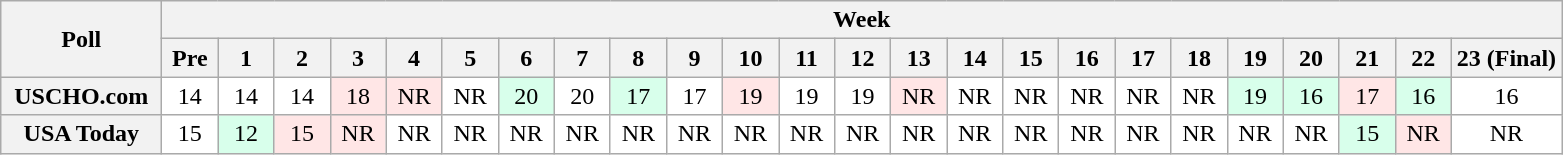<table class="wikitable" style="white-space:nowrap;">
<tr>
<th scope="col" width="100" rowspan="2">Poll</th>
<th colspan="25">Week</th>
</tr>
<tr>
<th scope="col" width="30">Pre</th>
<th scope="col" width="30">1</th>
<th scope="col" width="30">2</th>
<th scope="col" width="30">3</th>
<th scope="col" width="30">4</th>
<th scope="col" width="30">5</th>
<th scope="col" width="30">6</th>
<th scope="col" width="30">7</th>
<th scope="col" width="30">8</th>
<th scope="col" width="30">9</th>
<th scope="col" width="30">10</th>
<th scope="col" width="30">11</th>
<th scope="col" width="30">12</th>
<th scope="col" width="30">13</th>
<th scope="col" width="30">14</th>
<th scope="col" width="30">15</th>
<th scope="col" width="30">16</th>
<th scope="col" width="30">17</th>
<th scope="col" width="30">18</th>
<th scope="col" width="30">19</th>
<th scope="col" width="30">20</th>
<th scope="col" width="30">21</th>
<th scope="col" width="30">22</th>
<th scope="col" width="30">23 (Final)</th>
</tr>
<tr style="text-align:center;">
<th>USCHO.com</th>
<td bgcolor=FFFFFF>14</td>
<td bgcolor=FFFFFF>14</td>
<td bgcolor=FFFFFF>14</td>
<td bgcolor=FFE6E6>18</td>
<td bgcolor=FFE6E6>NR</td>
<td bgcolor=FFFFFF>NR</td>
<td bgcolor=D8FFEB>20</td>
<td bgcolor=FFFFFF>20</td>
<td bgcolor=D8FFEB>17</td>
<td bgcolor=FFFFFF>17</td>
<td bgcolor=FFE6E6>19</td>
<td bgcolor=FFFFFF>19</td>
<td bgcolor=FFFFFF>19</td>
<td bgcolor=FFE6E6>NR</td>
<td bgcolor=FFFFFF>NR</td>
<td bgcolor=FFFFFF>NR</td>
<td bgcolor=FFFFFF>NR</td>
<td bgcolor=FFFFFF>NR</td>
<td bgcolor=FFFFFF>NR</td>
<td bgcolor=D8FFEB>19</td>
<td bgcolor=D8FFEB>16</td>
<td bgcolor=FFE6E6>17</td>
<td bgcolor=D8FFEB>16</td>
<td bgcolor=FFFFFF>16</td>
</tr>
<tr style="text-align:center;">
<th>USA Today</th>
<td bgcolor=FFFFFF>15</td>
<td bgcolor=D8FFEB>12</td>
<td bgcolor=FFE6E6>15</td>
<td bgcolor=FFE6E6>NR</td>
<td bgcolor=FFFFFF>NR</td>
<td bgcolor=FFFFFF>NR</td>
<td bgcolor=FFFFFF>NR</td>
<td bgcolor=FFFFFF>NR</td>
<td bgcolor=FFFFFF>NR</td>
<td bgcolor=FFFFFF>NR</td>
<td bgcolor=FFFFFF>NR</td>
<td bgcolor=FFFFFF>NR</td>
<td bgcolor=FFFFFF>NR</td>
<td bgcolor=FFFFFF>NR</td>
<td bgcolor=FFFFFF>NR</td>
<td bgcolor=FFFFFF>NR</td>
<td bgcolor=FFFFFF>NR</td>
<td bgcolor=FFFFFF>NR</td>
<td bgcolor=FFFFFF>NR</td>
<td bgcolor=FFFFFF>NR</td>
<td bgcolor=FFFFFF>NR</td>
<td bgcolor=D8FFEB>15</td>
<td bgcolor=FFE6E6>NR</td>
<td bgcolor=FFFFFF>NR</td>
</tr>
</table>
